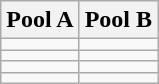<table class="wikitable">
<tr>
<th width=50%>Pool A</th>
<th width=50%>Pool B</th>
</tr>
<tr>
<td></td>
<td></td>
</tr>
<tr>
<td></td>
<td></td>
</tr>
<tr>
<td></td>
<td></td>
</tr>
<tr>
<td></td>
<td></td>
</tr>
</table>
